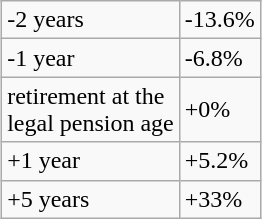<table class="wikitable" style="margin:1em auto;">
<tr>
<td>-2 years</td>
<td>-13.6%</td>
</tr>
<tr>
<td>-1 year</td>
<td>-6.8%</td>
</tr>
<tr>
<td>retirement at the<br>legal pension age</td>
<td>+0%</td>
</tr>
<tr>
<td>+1 year</td>
<td>+5.2%</td>
</tr>
<tr>
<td>+5 years</td>
<td>+33%</td>
</tr>
</table>
